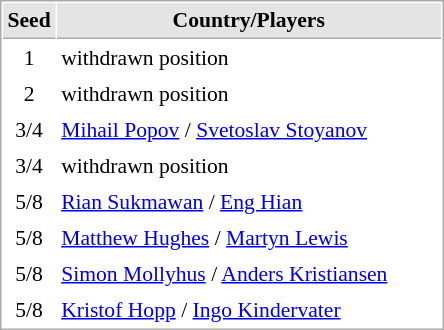<table cellspacing="1" cellpadding="3" style="border:1px solid #AAAAAA;font-size:90%">
<tr bgcolor="#E4E4E4">
<th style="border-bottom:1px solid #AAAAAA" width=20>Seed</th>
<th style="border-bottom:1px solid #AAAAAA" width=250>Country/Players</th>
</tr>
<tr>
<td align="center">1</td>
<td>withdrawn position</td>
</tr>
<tr>
<td align="center">2</td>
<td>withdrawn position</td>
</tr>
<tr>
<td align="center">3/4</td>
<td> <a href='#'>Mihail Popov</a> / <a href='#'>Svetoslav Stoyanov</a></td>
</tr>
<tr>
<td align="center">3/4</td>
<td>withdrawn position</td>
</tr>
<tr>
<td align="center">5/8</td>
<td> <a href='#'>Rian Sukmawan</a> / <a href='#'>Eng Hian</a></td>
</tr>
<tr>
<td align="center">5/8</td>
<td> <a href='#'>Matthew Hughes</a> / <a href='#'>Martyn Lewis</a></td>
</tr>
<tr>
<td align="center">5/8</td>
<td> <a href='#'>Simon Mollyhus</a> / <a href='#'>Anders Kristiansen</a></td>
</tr>
<tr>
<td align="center">5/8</td>
<td> <a href='#'>Kristof Hopp</a> / <a href='#'>Ingo Kindervater</a></td>
</tr>
</table>
